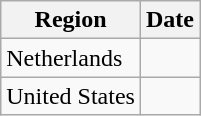<table class="wikitable">
<tr>
<th>Region</th>
<th>Date</th>
</tr>
<tr>
<td>Netherlands</td>
<td></td>
</tr>
<tr>
<td>United States</td>
<td></td>
</tr>
</table>
